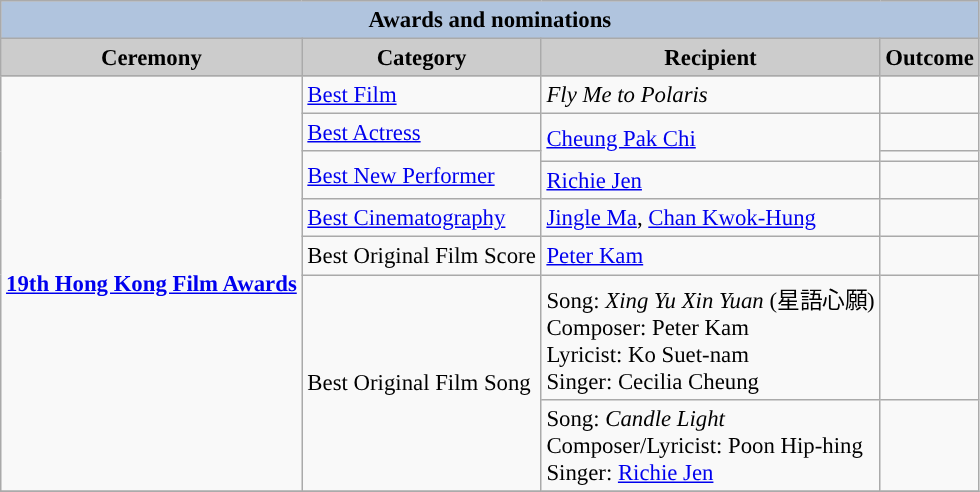<table class="wikitable" style="font-size:95%;" ;>
<tr style="background:#ccc; text-align:center;">
<th colspan="4" style="background: LightSteelBlue;">Awards and nominations</th>
</tr>
<tr style="background:#ccc; text-align:center;">
<th style="background:#ccc">Ceremony</th>
<th style="background:#ccc">Category</th>
<th style="background:#ccc">Recipient</th>
<th style="background:#ccc">Outcome</th>
</tr>
<tr>
<td rowspan=8><strong><a href='#'>19th Hong Kong Film Awards</a></strong></td>
<td><a href='#'>Best Film</a></td>
<td><em>Fly Me to Polaris</em></td>
<td></td>
</tr>
<tr>
<td><a href='#'>Best Actress</a></td>
<td rowspan=2><a href='#'>Cheung Pak Chi</a></td>
<td></td>
</tr>
<tr>
<td rowspan=2><a href='#'>Best New Performer</a></td>
<td></td>
</tr>
<tr>
<td><a href='#'>Richie Jen</a></td>
<td></td>
</tr>
<tr>
<td><a href='#'>Best Cinematography</a></td>
<td><a href='#'>Jingle Ma</a>, <a href='#'>Chan Kwok-Hung</a></td>
<td></td>
</tr>
<tr>
<td>Best Original Film Score</td>
<td><a href='#'>Peter Kam</a></td>
<td></td>
</tr>
<tr>
<td rowspan=2>Best Original Film Song</td>
<td>Song: <em>Xing Yu Xin Yuan</em> (星語心願)<br>Composer: Peter Kam
<br>Lyricist: Ko Suet-nam
<br>Singer: Cecilia Cheung</td>
<td></td>
</tr>
<tr>
<td>Song: <em>Candle Light</em><br>Composer/Lyricist: Poon Hip-hing
<br>Singer: <a href='#'>Richie Jen</a></td>
<td></td>
</tr>
<tr>
</tr>
</table>
